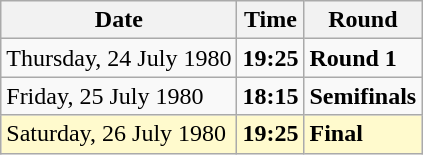<table class="wikitable">
<tr>
<th>Date</th>
<th>Time</th>
<th>Round</th>
</tr>
<tr>
<td>Thursday, 24 July 1980</td>
<td><strong>19:25</strong></td>
<td><strong>Round 1</strong></td>
</tr>
<tr>
<td>Friday, 25 July 1980</td>
<td><strong>18:15</strong></td>
<td><strong>Semifinals</strong></td>
</tr>
<tr style=background:lemonchiffon>
<td>Saturday, 26 July 1980</td>
<td><strong>19:25</strong></td>
<td><strong>Final</strong></td>
</tr>
</table>
